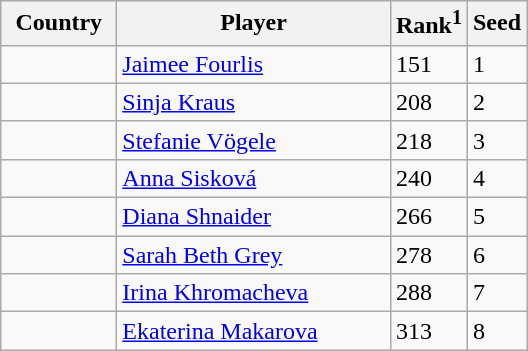<table class="sortable wikitable">
<tr>
<th width="70">Country</th>
<th width="175">Player</th>
<th>Rank<sup>1</sup></th>
<th>Seed</th>
</tr>
<tr>
<td></td>
<td><a href='#'>Jaimee Fourlis</a></td>
<td>151</td>
<td>1</td>
</tr>
<tr>
<td></td>
<td><a href='#'>Sinja Kraus</a></td>
<td>208</td>
<td>2</td>
</tr>
<tr>
<td></td>
<td><a href='#'>Stefanie Vögele</a></td>
<td>218</td>
<td>3</td>
</tr>
<tr>
<td></td>
<td><a href='#'>Anna Sisková</a></td>
<td>240</td>
<td>4</td>
</tr>
<tr>
<td></td>
<td><a href='#'>Diana Shnaider</a></td>
<td>266</td>
<td>5</td>
</tr>
<tr>
<td></td>
<td><a href='#'>Sarah Beth Grey</a></td>
<td>278</td>
<td>6</td>
</tr>
<tr>
<td></td>
<td><a href='#'>Irina Khromacheva</a></td>
<td>288</td>
<td>7</td>
</tr>
<tr>
<td></td>
<td><a href='#'>Ekaterina Makarova</a></td>
<td>313</td>
<td>8</td>
</tr>
</table>
